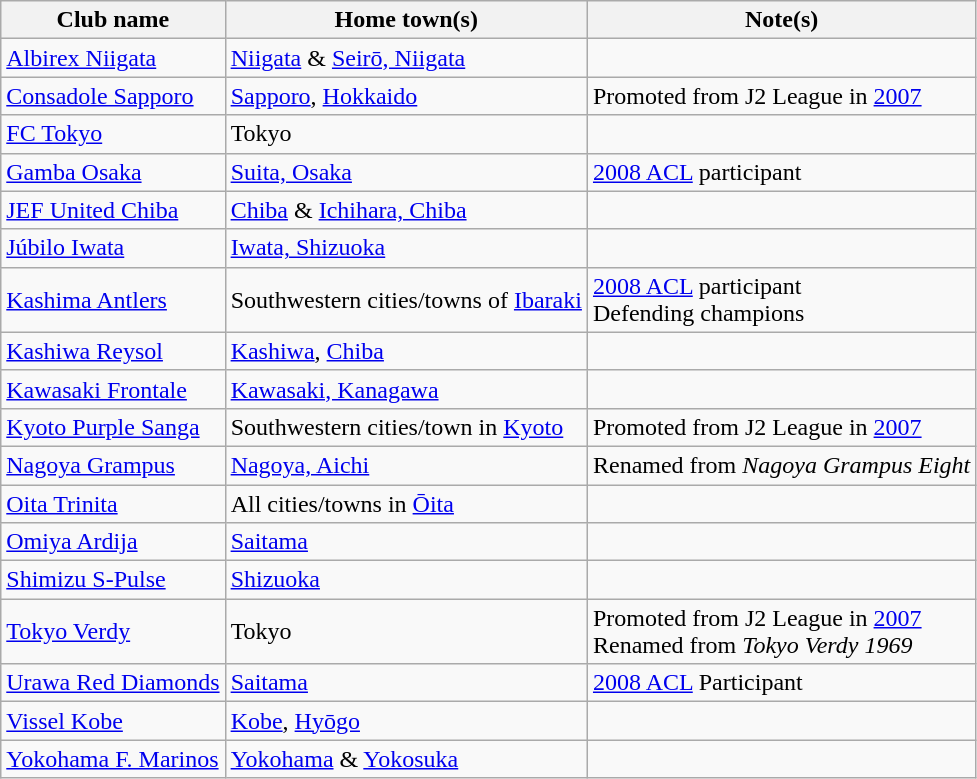<table class="wikitable">
<tr>
<th>Club name</th>
<th>Home town(s)</th>
<th>Note(s)</th>
</tr>
<tr>
<td><a href='#'>Albirex Niigata</a></td>
<td><a href='#'>Niigata</a> & <a href='#'>Seirō, Niigata</a></td>
<td></td>
</tr>
<tr>
<td><a href='#'>Consadole Sapporo</a></td>
<td><a href='#'>Sapporo</a>, <a href='#'>Hokkaido</a></td>
<td>Promoted from J2 League in <a href='#'>2007</a></td>
</tr>
<tr>
<td><a href='#'>FC Tokyo</a></td>
<td>Tokyo</td>
<td></td>
</tr>
<tr>
<td><a href='#'>Gamba Osaka</a></td>
<td><a href='#'>Suita, Osaka</a></td>
<td><a href='#'>2008 ACL</a> participant</td>
</tr>
<tr>
<td><a href='#'>JEF United Chiba</a></td>
<td><a href='#'>Chiba</a> & <a href='#'>Ichihara, Chiba</a></td>
<td></td>
</tr>
<tr>
<td><a href='#'>Júbilo Iwata</a></td>
<td><a href='#'>Iwata, Shizuoka</a></td>
<td></td>
</tr>
<tr>
<td><a href='#'>Kashima Antlers</a></td>
<td>Southwestern cities/towns of <a href='#'>Ibaraki</a></td>
<td><a href='#'>2008 ACL</a> participant<br>Defending champions</td>
</tr>
<tr>
<td><a href='#'>Kashiwa Reysol</a></td>
<td><a href='#'>Kashiwa</a>, <a href='#'>Chiba</a></td>
<td></td>
</tr>
<tr>
<td><a href='#'>Kawasaki Frontale</a></td>
<td><a href='#'>Kawasaki, Kanagawa</a></td>
<td></td>
</tr>
<tr>
<td><a href='#'>Kyoto Purple Sanga</a></td>
<td>Southwestern cities/town in <a href='#'>Kyoto</a></td>
<td>Promoted from J2 League in <a href='#'>2007</a></td>
</tr>
<tr>
<td><a href='#'>Nagoya Grampus</a></td>
<td><a href='#'>Nagoya, Aichi</a></td>
<td>Renamed from <em>Nagoya Grampus Eight</em></td>
</tr>
<tr>
<td><a href='#'>Oita Trinita</a></td>
<td>All cities/towns in <a href='#'>Ōita</a></td>
<td></td>
</tr>
<tr>
<td><a href='#'>Omiya Ardija</a></td>
<td><a href='#'>Saitama</a></td>
<td></td>
</tr>
<tr>
<td><a href='#'>Shimizu S-Pulse</a></td>
<td><a href='#'>Shizuoka</a></td>
<td></td>
</tr>
<tr>
<td><a href='#'>Tokyo Verdy</a></td>
<td>Tokyo</td>
<td>Promoted from J2 League in <a href='#'>2007</a><br>Renamed from <em>Tokyo Verdy 1969</em></td>
</tr>
<tr>
<td><a href='#'>Urawa Red Diamonds</a></td>
<td><a href='#'>Saitama</a></td>
<td><a href='#'>2008 ACL</a> Participant</td>
</tr>
<tr>
<td><a href='#'>Vissel Kobe</a></td>
<td><a href='#'>Kobe</a>, <a href='#'>Hyōgo</a></td>
<td></td>
</tr>
<tr>
<td><a href='#'>Yokohama F. Marinos</a></td>
<td><a href='#'>Yokohama</a> & <a href='#'>Yokosuka</a></td>
<td></td>
</tr>
</table>
